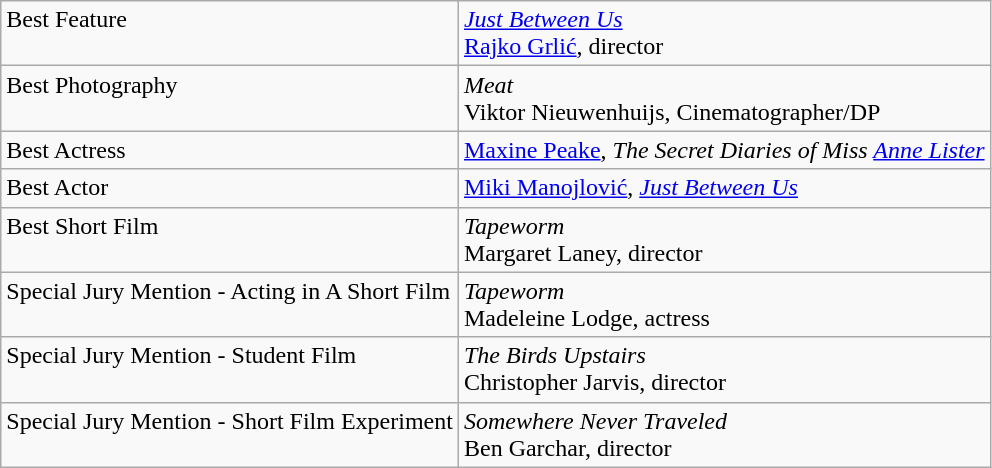<table class="wikitable">
<tr valign="top">
<td>Best Feature</td>
<td><em><a href='#'>Just Between Us</a></em><br><a href='#'>Rajko Grlić</a>, director</td>
</tr>
<tr valign="top">
<td>Best Photography</td>
<td><em>Meat</em><br>Viktor Nieuwenhuijs, Cinematographer/DP</td>
</tr>
<tr valign="top">
<td>Best Actress</td>
<td><a href='#'>Maxine Peake</a>, <em>The Secret Diaries of Miss <a href='#'>Anne Lister</a></em></td>
</tr>
<tr valign="top">
<td>Best Actor</td>
<td><a href='#'>Miki Manojlović</a>, <em><a href='#'>Just Between Us</a></em></td>
</tr>
<tr valign="top">
<td>Best Short Film</td>
<td><em>Tapeworm</em><br>Margaret Laney, director</td>
</tr>
<tr valign="top">
<td>Special Jury Mention - Acting in A Short Film</td>
<td><em>Tapeworm</em><br>Madeleine Lodge, actress</td>
</tr>
<tr valign="top">
<td>Special Jury Mention - Student Film</td>
<td><em>The Birds Upstairs</em><br>Christopher Jarvis, director</td>
</tr>
<tr valign="top">
<td>Special Jury Mention - Short Film Experiment</td>
<td><em>Somewhere Never Traveled</em><br>Ben Garchar, director</td>
</tr>
</table>
